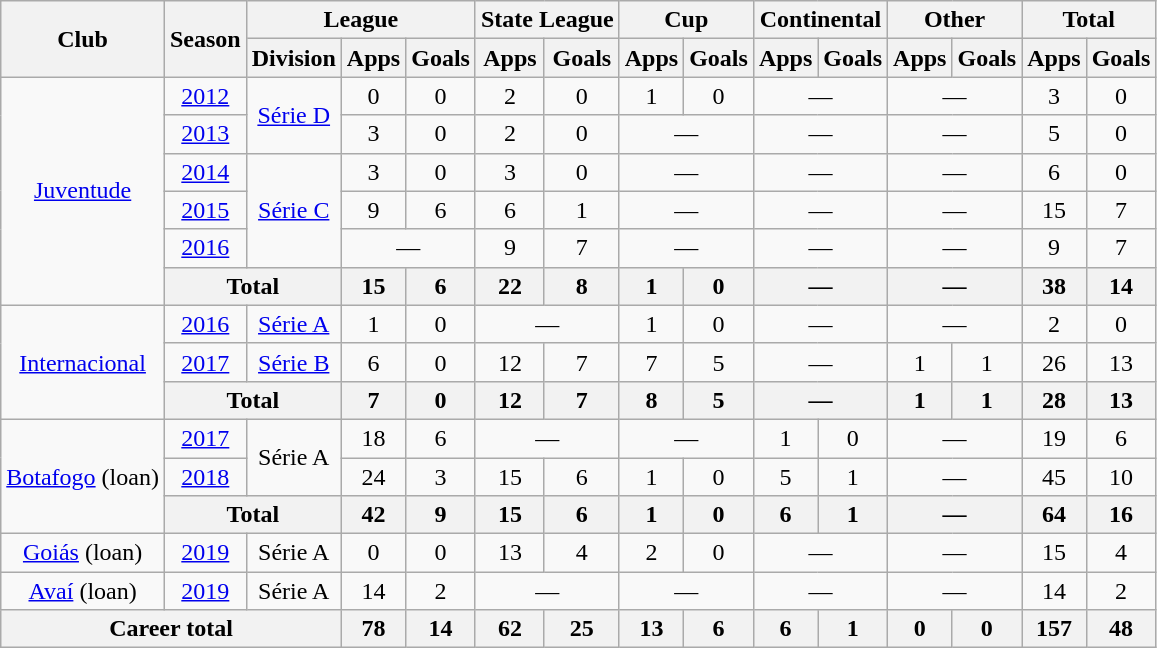<table class="wikitable" style="text-align: center">
<tr>
<th rowspan="2">Club</th>
<th rowspan="2">Season</th>
<th colspan="3">League</th>
<th colspan="2">State League</th>
<th colspan="2">Cup</th>
<th colspan="2">Continental</th>
<th colspan="2">Other</th>
<th colspan="2">Total</th>
</tr>
<tr>
<th>Division</th>
<th>Apps</th>
<th>Goals</th>
<th>Apps</th>
<th>Goals</th>
<th>Apps</th>
<th>Goals</th>
<th>Apps</th>
<th>Goals</th>
<th>Apps</th>
<th>Goals</th>
<th>Apps</th>
<th>Goals</th>
</tr>
<tr>
<td rowspan="6"><a href='#'>Juventude</a></td>
<td><a href='#'>2012</a></td>
<td rowspan="2"><a href='#'>Série D</a></td>
<td>0</td>
<td>0</td>
<td>2</td>
<td>0</td>
<td>1</td>
<td>0</td>
<td colspan="2">—</td>
<td colspan="2">—</td>
<td>3</td>
<td>0</td>
</tr>
<tr>
<td><a href='#'>2013</a></td>
<td>3</td>
<td>0</td>
<td>2</td>
<td>0</td>
<td colspan="2">—</td>
<td colspan="2">—</td>
<td colspan="2">—</td>
<td>5</td>
<td>0</td>
</tr>
<tr>
<td><a href='#'>2014</a></td>
<td rowspan="3"><a href='#'>Série C</a></td>
<td>3</td>
<td>0</td>
<td>3</td>
<td>0</td>
<td colspan="2">—</td>
<td colspan="2">—</td>
<td colspan="2">—</td>
<td>6</td>
<td>0</td>
</tr>
<tr>
<td><a href='#'>2015</a></td>
<td>9</td>
<td>6</td>
<td>6</td>
<td>1</td>
<td colspan="2">—</td>
<td colspan="2">—</td>
<td colspan="2">—</td>
<td>15</td>
<td>7</td>
</tr>
<tr>
<td><a href='#'>2016</a></td>
<td colspan="2">—</td>
<td>9</td>
<td>7</td>
<td colspan="2">—</td>
<td colspan="2">—</td>
<td colspan="2">—</td>
<td>9</td>
<td>7</td>
</tr>
<tr>
<th colspan="2"><strong>Total</strong></th>
<th>15</th>
<th>6</th>
<th>22</th>
<th>8</th>
<th>1</th>
<th>0</th>
<th colspan="2">—</th>
<th colspan="2">—</th>
<th>38</th>
<th>14</th>
</tr>
<tr>
<td rowspan="3"><a href='#'>Internacional</a></td>
<td><a href='#'>2016</a></td>
<td><a href='#'>Série A</a></td>
<td>1</td>
<td>0</td>
<td colspan="2">—</td>
<td>1</td>
<td>0</td>
<td colspan="2">—</td>
<td colspan="2">—</td>
<td>2</td>
<td>0</td>
</tr>
<tr>
<td><a href='#'>2017</a></td>
<td><a href='#'>Série B</a></td>
<td>6</td>
<td>0</td>
<td>12</td>
<td>7</td>
<td>7</td>
<td>5</td>
<td colspan="2">—</td>
<td>1</td>
<td>1</td>
<td>26</td>
<td>13</td>
</tr>
<tr>
<th colspan="2"><strong>Total</strong></th>
<th>7</th>
<th>0</th>
<th>12</th>
<th>7</th>
<th>8</th>
<th>5</th>
<th colspan="2">—</th>
<th>1</th>
<th>1</th>
<th>28</th>
<th>13</th>
</tr>
<tr>
<td rowspan="3"><a href='#'>Botafogo</a> (loan)</td>
<td><a href='#'>2017</a></td>
<td rowspan="2">Série A</td>
<td>18</td>
<td>6</td>
<td colspan="2">—</td>
<td colspan="2">—</td>
<td>1</td>
<td>0</td>
<td colspan="2">—</td>
<td>19</td>
<td>6</td>
</tr>
<tr>
<td><a href='#'>2018</a></td>
<td>24</td>
<td>3</td>
<td>15</td>
<td>6</td>
<td>1</td>
<td>0</td>
<td>5</td>
<td>1</td>
<td colspan="2">—</td>
<td>45</td>
<td>10</td>
</tr>
<tr>
<th colspan="2"><strong>Total</strong></th>
<th>42</th>
<th>9</th>
<th>15</th>
<th>6</th>
<th>1</th>
<th>0</th>
<th>6</th>
<th>1</th>
<th colspan="2">—</th>
<th>64</th>
<th>16</th>
</tr>
<tr>
<td><a href='#'>Goiás</a> (loan)</td>
<td><a href='#'>2019</a></td>
<td>Série A</td>
<td>0</td>
<td>0</td>
<td>13</td>
<td>4</td>
<td>2</td>
<td>0</td>
<td colspan="2">—</td>
<td colspan="2">—</td>
<td>15</td>
<td>4</td>
</tr>
<tr>
<td><a href='#'>Avaí</a> (loan)</td>
<td><a href='#'>2019</a></td>
<td>Série A</td>
<td>14</td>
<td>2</td>
<td colspan="2">—</td>
<td colspan="2">—</td>
<td colspan="2">—</td>
<td colspan="2">—</td>
<td>14</td>
<td>2</td>
</tr>
<tr>
<th colspan="3"><strong>Career total</strong></th>
<th>78</th>
<th>14</th>
<th>62</th>
<th>25</th>
<th>13</th>
<th>6</th>
<th>6</th>
<th>1</th>
<th>0</th>
<th>0</th>
<th>157</th>
<th>48</th>
</tr>
</table>
